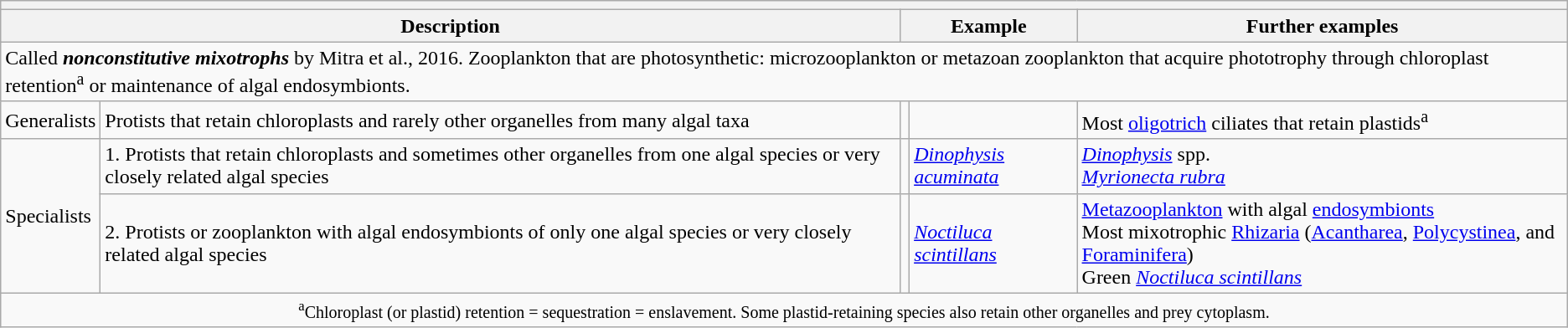<table class="wikitable">
<tr>
<th colspan=7></th>
</tr>
<tr>
<th colspan=2>Description</th>
<th colspan=2>Example</th>
<th>Further examples</th>
</tr>
<tr>
<td colspan=5>Called <strong><em>nonconstitutive mixotrophs</em></strong> by Mitra et al., 2016. Zooplankton that are photosynthetic: microzooplankton or metazoan zooplankton that acquire phototrophy through chloroplast retention<sup>a</sup> or maintenance of algal endosymbionts.</td>
</tr>
<tr>
<td>Generalists</td>
<td>Protists that retain chloroplasts and rarely other organelles from many algal taxa</td>
<td></td>
<td></td>
<td>Most <a href='#'>oligotrich</a> ciliates that retain plastids<sup>a</sup></td>
</tr>
<tr>
<td rowspan=2>Specialists</td>
<td>1. Protists that retain chloroplasts and sometimes other organelles from one algal species or very closely related algal species</td>
<td></td>
<td><em><a href='#'>Dinophysis acuminata</a></em></td>
<td><em><a href='#'>Dinophysis</a></em> spp.<br><em><a href='#'>Myrionecta rubra</a></em></td>
</tr>
<tr>
<td>2. Protists or zooplankton with algal endosymbionts of only one algal species or very closely related algal species</td>
<td></td>
<td><em><a href='#'>Noctiluca scintillans</a></em></td>
<td><a href='#'>Metazooplankton</a> with algal <a href='#'>endosymbionts</a><br>Most mixotrophic <a href='#'>Rhizaria</a> (<a href='#'>Acantharea</a>, <a href='#'>Polycystinea</a>, and <a href='#'>Foraminifera</a>)<br>Green <em><a href='#'>Noctiluca scintillans</a></em></td>
</tr>
<tr>
<td colspan=7 style="text-align:center;"><small><sup>a</sup>Chloroplast (or plastid) retention = sequestration = enslavement. Some plastid-retaining species also retain other organelles and prey cytoplasm.</small></td>
</tr>
</table>
